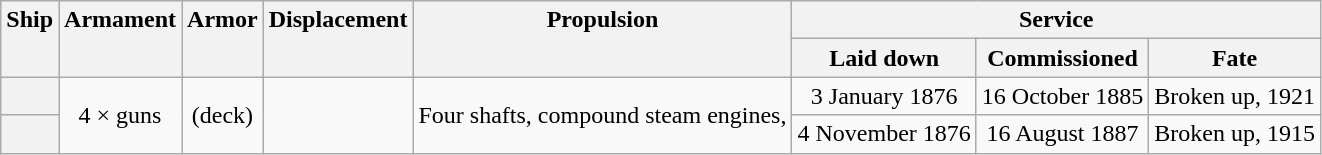<table class="wikitable plainrowheaders" style="text-align: center;">
<tr valign="top">
<th scope="col" rowspan="2">Ship</th>
<th scope="col" rowspan="2">Armament</th>
<th scope="col" rowspan="2">Armor</th>
<th scope="col" rowspan="2">Displacement</th>
<th scope="col" rowspan="2">Propulsion</th>
<th scope="col" colspan="3">Service</th>
</tr>
<tr valign="top">
<th scope="col">Laid down</th>
<th scope="col">Commissioned</th>
<th scope="col">Fate</th>
</tr>
<tr valign="center">
<th scope="row"></th>
<td rowspan="2">4 ×  guns</td>
<td rowspan="2"> (deck)</td>
<td rowspan="2"></td>
<td rowspan="2">Four shafts, compound steam engines, </td>
<td>3 January 1876</td>
<td>16 October 1885</td>
<td>Broken up, 1921</td>
</tr>
<tr valign="center">
<th scope="row"></th>
<td>4 November 1876</td>
<td>16 August 1887</td>
<td>Broken up, 1915</td>
</tr>
</table>
